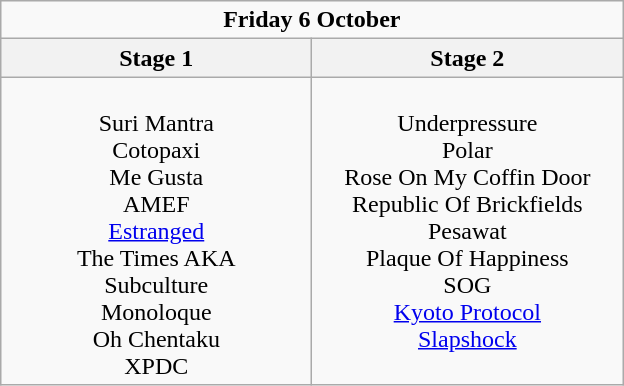<table class="wikitable">
<tr>
<td colspan="2" style="text-align:center;"><strong>Friday 6 October</strong></td>
</tr>
<tr>
<th>Stage 1</th>
<th>Stage 2</th>
</tr>
<tr>
<td style="text-align:center; vertical-align:top; width:200px;"><br>Suri Mantra<br>
Cotopaxi<br>
Me Gusta<br>
AMEF<br>
<a href='#'>Estranged</a><br>
The Times AKA<br>
Subculture<br>
Monoloque<br>
Oh Chentaku<br>
XPDC<br></td>
<td style="text-align:center; vertical-align:top; width:200px;"><br>Underpressure<br>
Polar<br>
Rose On My Coffin Door<br>
Republic Of Brickfields<br>
Pesawat<br>
Plaque Of Happiness<br>
SOG<br>
<a href='#'>Kyoto Protocol</a><br>
<a href='#'>Slapshock</a><br></td>
</tr>
</table>
